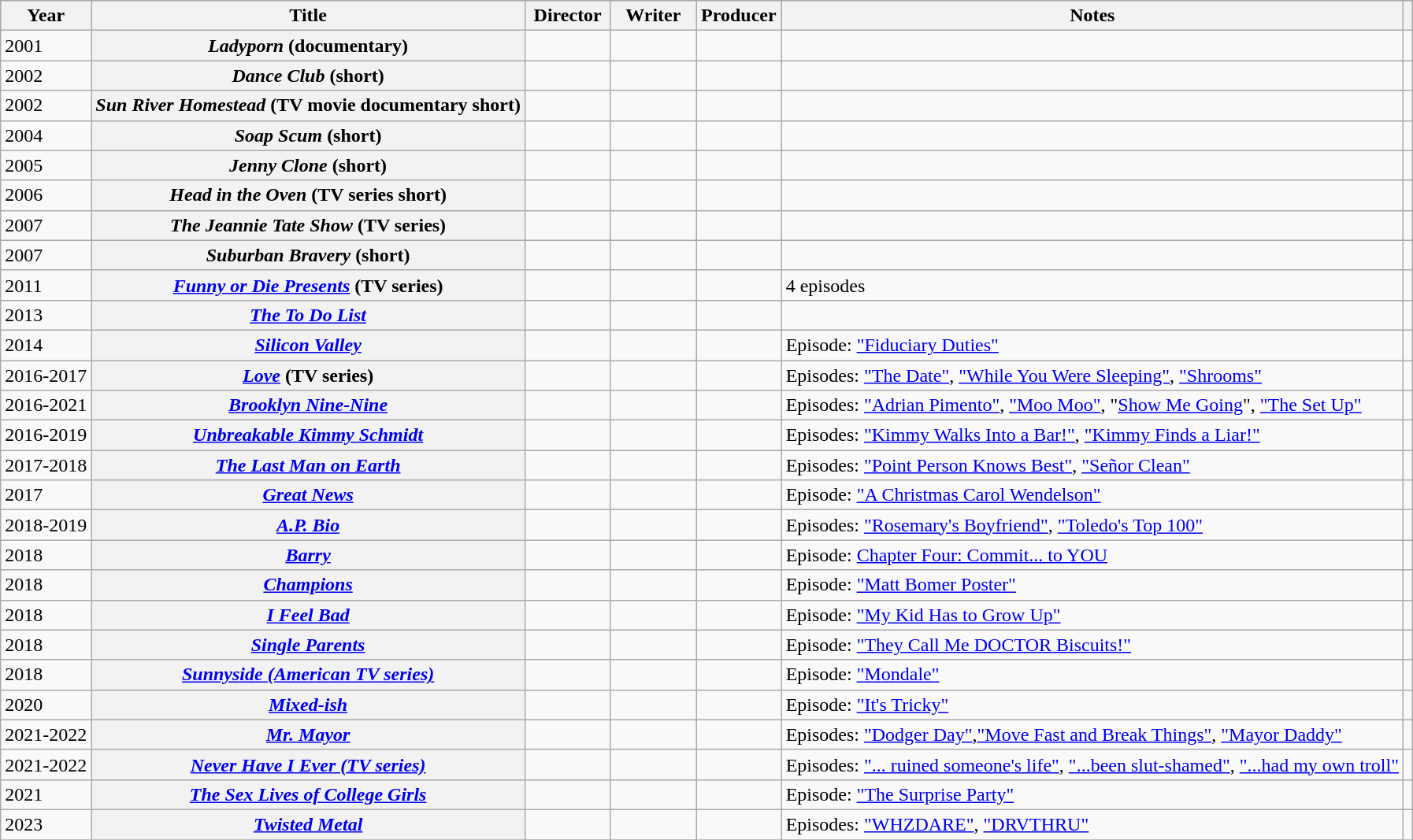<table class="wikitable plainrowheaders">
<tr style="background:#ccc; text-align:center;">
<th scope="col">Year</th>
<th scope="col">Title</th>
<th scope="col" width=65>Director</th>
<th scope="col" width=65>Writer</th>
<th scope="col" width=65>Producer</th>
<th scope="col">Notes</th>
<th scope="col"></th>
</tr>
<tr>
<td>2001</td>
<th scope=row><em>Ladyporn</em> (documentary)</th>
<td></td>
<td></td>
<td></td>
<td></td>
<td style="text-align:center;"></td>
</tr>
<tr>
<td>2002</td>
<th scope=row><em>Dance Club</em> (short)</th>
<td></td>
<td></td>
<td></td>
<td></td>
<td style="text-align:center;"></td>
</tr>
<tr>
<td>2002</td>
<th scope=row><em>Sun River Homestead</em> (TV movie documentary short)</th>
<td></td>
<td></td>
<td></td>
<td></td>
<td style="text-align:center;"></td>
</tr>
<tr>
<td>2004</td>
<th scope=row><em>Soap Scum</em> (short)</th>
<td></td>
<td></td>
<td></td>
<td></td>
<td style="text-align:center;"></td>
</tr>
<tr>
<td>2005</td>
<th scope=row><em>Jenny Clone</em> (short)</th>
<td></td>
<td></td>
<td></td>
<td></td>
<td style="text-align:center;"></td>
</tr>
<tr>
<td>2006</td>
<th scope=row><em>Head in the Oven</em> (TV series short)</th>
<td></td>
<td></td>
<td></td>
<td></td>
<td style="text-align:center;"></td>
</tr>
<tr>
<td>2007</td>
<th scope=row><em>The Jeannie Tate Show</em> (TV series)</th>
<td></td>
<td></td>
<td></td>
<td></td>
<td style="text-align:center;"></td>
</tr>
<tr>
<td>2007</td>
<th scope=row><em>Suburban Bravery</em> (short)</th>
<td></td>
<td></td>
<td></td>
<td></td>
<td style="text-align:center;"></td>
</tr>
<tr>
<td>2011</td>
<th scope=row><em><a href='#'>Funny or Die Presents</a></em> (TV series)</th>
<td></td>
<td></td>
<td></td>
<td>4 episodes</td>
<td style="text-align:center;"></td>
</tr>
<tr>
<td>2013</td>
<th scope=row><em><a href='#'>The To Do List</a></em></th>
<td></td>
<td></td>
<td></td>
<td></td>
<td style="text-align:center;"></td>
</tr>
<tr>
<td>2014</td>
<th scope=row><em><a href='#'>Silicon Valley</a></em></th>
<td></td>
<td></td>
<td></td>
<td>Episode: <a href='#'>"Fiduciary Duties"</a></td>
<td style="text-align:center;"></td>
</tr>
<tr>
<td>2016-2017</td>
<th scope=row><em><a href='#'>Love</a></em> (TV series)</th>
<td></td>
<td></td>
<td></td>
<td>Episodes: <a href='#'>"The Date"</a>, <a href='#'>"While You Were Sleeping"</a>, <a href='#'>"Shrooms"</a></td>
<td style="text-align:center;"></td>
</tr>
<tr>
<td>2016-2021</td>
<th scope=row><em><a href='#'>Brooklyn Nine-Nine</a></em></th>
<td></td>
<td></td>
<td></td>
<td>Episodes: <a href='#'>"Adrian Pimento"</a>, <a href='#'>"Moo Moo"</a>, "<a href='#'>Show Me Going</a>", <a href='#'>"The Set Up"</a></td>
<td style="text-align:center;"></td>
</tr>
<tr>
<td>2016-2019</td>
<th scope=row><em><a href='#'>Unbreakable Kimmy Schmidt</a></em></th>
<td></td>
<td></td>
<td></td>
<td>Episodes: <a href='#'>"Kimmy Walks Into a Bar!"</a>, <a href='#'>"Kimmy Finds a Liar!"</a></td>
<td style="text-align:center;"></td>
</tr>
<tr>
<td>2017-2018</td>
<th scope=row><em><a href='#'>The Last Man on Earth</a></em></th>
<td></td>
<td></td>
<td></td>
<td>Episodes: <a href='#'>"Point Person Knows Best"</a>, <a href='#'>"Señor Clean"</a></td>
<td style="text-align:center;"></td>
</tr>
<tr>
<td>2017</td>
<th scope=row><em><a href='#'>Great News</a></em></th>
<td></td>
<td></td>
<td></td>
<td>Episode: <a href='#'>"A Christmas Carol Wendelson"</a></td>
<td style="text-align:center;"></td>
</tr>
<tr>
<td>2018-2019</td>
<th scope=row><em><a href='#'>A.P. Bio</a></em></th>
<td></td>
<td></td>
<td></td>
<td>Episodes: <a href='#'>"Rosemary's Boyfriend"</a>, <a href='#'>"Toledo's Top 100"</a></td>
<td style="text-align:center;"></td>
</tr>
<tr>
<td>2018</td>
<th scope=row><em><a href='#'>Barry</a></em></th>
<td></td>
<td></td>
<td></td>
<td>Episode: <a href='#'>Chapter Four: Commit... to YOU</a></td>
<td style="text-align:center;"></td>
</tr>
<tr>
<td>2018</td>
<th scope=row><em><a href='#'>Champions</a></em></th>
<td></td>
<td></td>
<td></td>
<td>Episode: <a href='#'>"Matt Bomer Poster"</a></td>
<td style="text-align:center;"></td>
</tr>
<tr>
<td>2018</td>
<th scope=row><em><a href='#'>I Feel Bad</a></em></th>
<td></td>
<td></td>
<td></td>
<td>Episode: <a href='#'>"My Kid Has to Grow Up"</a></td>
<td style="text-align:center;"></td>
</tr>
<tr>
<td>2018</td>
<th scope=row><em><a href='#'>Single Parents</a></em></th>
<td></td>
<td></td>
<td></td>
<td>Episode: <a href='#'>"They Call Me DOCTOR Biscuits!"</a></td>
<td style="text-align:center;"></td>
</tr>
<tr>
<td>2018</td>
<th scope=row><em><a href='#'>Sunnyside (American TV series)</a></em></th>
<td></td>
<td></td>
<td></td>
<td>Episode: <a href='#'>"Mondale"</a></td>
<td style="text-align:center;"></td>
</tr>
<tr>
<td>2020</td>
<th scope=row><em><a href='#'>Mixed-ish</a></em></th>
<td></td>
<td></td>
<td></td>
<td>Episode: <a href='#'>"It's Tricky"</a></td>
<td style="text-align:center;"></td>
</tr>
<tr>
<td>2021-2022</td>
<th scope=row><em><a href='#'>Mr. Mayor</a></em></th>
<td></td>
<td></td>
<td></td>
<td>Episodes: <a href='#'>"Dodger Day"</a>,<a href='#'>"Move Fast and Break Things"</a>, <a href='#'>"Mayor Daddy"</a></td>
<td style="text-align:center;"></td>
</tr>
<tr>
<td>2021-2022</td>
<th scope=row><em><a href='#'>Never Have I Ever (TV series)</a></em></th>
<td></td>
<td></td>
<td></td>
<td>Episodes: <a href='#'>"... ruined someone's life"</a>, <a href='#'>"...been slut-shamed"</a>, <a href='#'>"...had my own troll"</a></td>
<td style="text-align:center;"></td>
</tr>
<tr>
<td>2021</td>
<th scope=row><em><a href='#'>The Sex Lives of College Girls</a></em></th>
<td></td>
<td></td>
<td></td>
<td>Episode: <a href='#'>"The Surprise Party"</a></td>
<td style="text-align:center;"></td>
</tr>
<tr>
<td>2023</td>
<th scope=row><em><a href='#'>Twisted Metal</a></em></th>
<td></td>
<td></td>
<td></td>
<td>Episodes: <a href='#'>"WHZDARE"</a>, <a href='#'>"DRVTHRU"</a></td>
<td style="text-align:center;"></td>
</tr>
<tr>
</tr>
</table>
